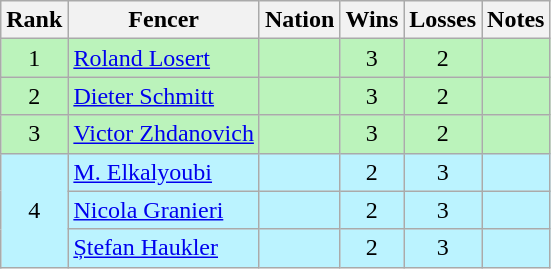<table class="wikitable sortable" style="text-align:center">
<tr>
<th>Rank</th>
<th>Fencer</th>
<th>Nation</th>
<th>Wins</th>
<th>Losses</th>
<th>Notes</th>
</tr>
<tr bgcolor=bbf3bb>
<td>1</td>
<td align=left><a href='#'>Roland Losert</a></td>
<td align=left></td>
<td>3</td>
<td>2</td>
<td></td>
</tr>
<tr bgcolor=bbf3bb>
<td>2</td>
<td align=left><a href='#'>Dieter Schmitt</a></td>
<td align=left></td>
<td>3</td>
<td>2</td>
<td></td>
</tr>
<tr bgcolor=bbf3bb>
<td>3</td>
<td align=left><a href='#'>Victor Zhdanovich</a></td>
<td align=left></td>
<td>3</td>
<td>2</td>
<td></td>
</tr>
<tr bgcolor=bbf3ff>
<td rowspan=3>4</td>
<td align=left><a href='#'>M. Elkalyoubi</a></td>
<td align=left></td>
<td>2</td>
<td>3</td>
<td></td>
</tr>
<tr bgcolor=bbf3ff>
<td align=left><a href='#'>Nicola Granieri</a></td>
<td align=left></td>
<td>2</td>
<td>3</td>
<td></td>
</tr>
<tr bgcolor=bbf3ff>
<td align=left><a href='#'>Ștefan Haukler</a></td>
<td align=left></td>
<td>2</td>
<td>3</td>
<td></td>
</tr>
</table>
